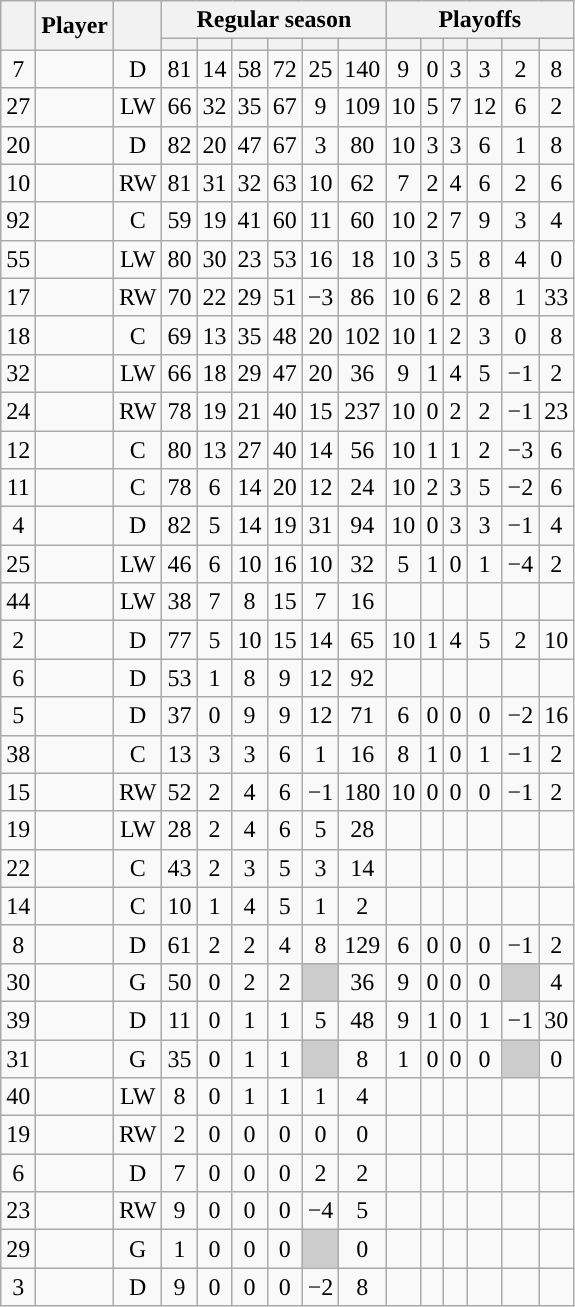<table class="wikitable sortable plainrowheaders" style="text-align:center;">
<tr>
<th scope="col" data-sort-type="number" rowspan="2"></th>
<th scope="col" rowspan="2">Player</th>
<th scope="col" rowspan="2"></th>
<th scope=colgroup colspan=6>Regular season</th>
<th scope=colgroup colspan=6>Playoffs</th>
</tr>
<tr>
<th scope="col" data-sort-type="number"></th>
<th scope="col" data-sort-type="number"></th>
<th scope="col" data-sort-type="number"></th>
<th scope="col" data-sort-type="number"></th>
<th scope="col" data-sort-type="number"></th>
<th scope="col" data-sort-type="number"></th>
<th scope="col" data-sort-type="number"></th>
<th scope="col" data-sort-type="number"></th>
<th scope="col" data-sort-type="number"></th>
<th scope="col" data-sort-type="number"></th>
<th scope="col" data-sort-type="number"></th>
<th scope="col" data-sort-type="number"></th>
</tr>
<tr>
<td scope="row">7</td>
<td align="left"></td>
<td>D</td>
<td>81</td>
<td>14</td>
<td>58</td>
<td>72</td>
<td>25</td>
<td>140</td>
<td>9</td>
<td>0</td>
<td>3</td>
<td>3</td>
<td>2</td>
<td>8</td>
</tr>
<tr>
<td scope="row">27</td>
<td align="left"></td>
<td>LW</td>
<td>66</td>
<td>32</td>
<td>35</td>
<td>67</td>
<td>9</td>
<td>109</td>
<td>10</td>
<td>5</td>
<td>7</td>
<td>12</td>
<td>6</td>
<td>2</td>
</tr>
<tr>
<td scope="row">20</td>
<td align="left"></td>
<td>D</td>
<td>82</td>
<td>20</td>
<td>47</td>
<td>67</td>
<td>3</td>
<td>80</td>
<td>10</td>
<td>3</td>
<td>3</td>
<td>6</td>
<td>1</td>
<td>8</td>
</tr>
<tr>
<td scope="row">10</td>
<td align="left"></td>
<td>RW</td>
<td>81</td>
<td>31</td>
<td>32</td>
<td>63</td>
<td>10</td>
<td>62</td>
<td>7</td>
<td>2</td>
<td>4</td>
<td>6</td>
<td>2</td>
<td>6</td>
</tr>
<tr>
<td scope="row">92</td>
<td align="left"></td>
<td>C</td>
<td>59</td>
<td>19</td>
<td>41</td>
<td>60</td>
<td>11</td>
<td>60</td>
<td>10</td>
<td>2</td>
<td>7</td>
<td>9</td>
<td>3</td>
<td>4</td>
</tr>
<tr>
<td scope="row">55</td>
<td align="left"></td>
<td>LW</td>
<td>80</td>
<td>30</td>
<td>23</td>
<td>53</td>
<td>16</td>
<td>18</td>
<td>10</td>
<td>3</td>
<td>5</td>
<td>8</td>
<td>4</td>
<td>0</td>
</tr>
<tr>
<td scope="row">17</td>
<td align="left"></td>
<td>RW</td>
<td>70</td>
<td>22</td>
<td>29</td>
<td>51</td>
<td>−3</td>
<td>86</td>
<td>10</td>
<td>6</td>
<td>2</td>
<td>8</td>
<td>1</td>
<td>33</td>
</tr>
<tr>
<td scope="row">18</td>
<td align="left"></td>
<td>C</td>
<td>69</td>
<td>13</td>
<td>35</td>
<td>48</td>
<td>20</td>
<td>102</td>
<td>10</td>
<td>1</td>
<td>2</td>
<td>3</td>
<td>0</td>
<td>8</td>
</tr>
<tr>
<td scope="row">32</td>
<td align="left"></td>
<td>LW</td>
<td>66</td>
<td>18</td>
<td>29</td>
<td>47</td>
<td>20</td>
<td>36</td>
<td>9</td>
<td>1</td>
<td>4</td>
<td>5</td>
<td>−1</td>
<td>2</td>
</tr>
<tr>
<td scope="row">24</td>
<td align="left"></td>
<td>RW</td>
<td>78</td>
<td>19</td>
<td>21</td>
<td>40</td>
<td>15</td>
<td>237</td>
<td>10</td>
<td>0</td>
<td>2</td>
<td>2</td>
<td>−1</td>
<td>23</td>
</tr>
<tr>
<td scope="row">12</td>
<td align="left"></td>
<td>C</td>
<td>80</td>
<td>13</td>
<td>27</td>
<td>40</td>
<td>14</td>
<td>56</td>
<td>10</td>
<td>1</td>
<td>1</td>
<td>2</td>
<td>−3</td>
<td>6</td>
</tr>
<tr>
<td scope="row">11</td>
<td align="left"></td>
<td>C</td>
<td>78</td>
<td>6</td>
<td>14</td>
<td>20</td>
<td>12</td>
<td>24</td>
<td>10</td>
<td>2</td>
<td>3</td>
<td>5</td>
<td>−2</td>
<td>6</td>
</tr>
<tr>
<td scope="row">4</td>
<td align="left"></td>
<td>D</td>
<td>82</td>
<td>5</td>
<td>14</td>
<td>19</td>
<td>31</td>
<td>94</td>
<td>10</td>
<td>0</td>
<td>3</td>
<td>3</td>
<td>−1</td>
<td>4</td>
</tr>
<tr>
<td scope="row">25</td>
<td align="left"></td>
<td>LW</td>
<td>46</td>
<td>6</td>
<td>10</td>
<td>16</td>
<td>10</td>
<td>32</td>
<td>5</td>
<td>1</td>
<td>0</td>
<td>1</td>
<td>−4</td>
<td>2</td>
</tr>
<tr>
<td scope="row">44</td>
<td align="left"></td>
<td>LW</td>
<td>38</td>
<td>7</td>
<td>8</td>
<td>15</td>
<td>7</td>
<td>16</td>
<td></td>
<td></td>
<td></td>
<td></td>
<td></td>
<td></td>
</tr>
<tr>
<td scope="row">2</td>
<td align="left"></td>
<td>D</td>
<td>77</td>
<td>5</td>
<td>10</td>
<td>15</td>
<td>14</td>
<td>65</td>
<td>10</td>
<td>1</td>
<td>4</td>
<td>5</td>
<td>2</td>
<td>10</td>
</tr>
<tr>
<td scope="row">6</td>
<td align="left"></td>
<td>D</td>
<td>53</td>
<td>1</td>
<td>8</td>
<td>9</td>
<td>12</td>
<td>92</td>
<td></td>
<td></td>
<td></td>
<td></td>
<td></td>
<td></td>
</tr>
<tr>
<td scope="row">5</td>
<td align="left"></td>
<td>D</td>
<td>37</td>
<td>0</td>
<td>9</td>
<td>9</td>
<td>12</td>
<td>71</td>
<td>6</td>
<td>0</td>
<td>0</td>
<td>0</td>
<td>−2</td>
<td>16</td>
</tr>
<tr>
<td scope="row">38</td>
<td align="left"></td>
<td>C</td>
<td>13</td>
<td>3</td>
<td>3</td>
<td>6</td>
<td>1</td>
<td>16</td>
<td>8</td>
<td>1</td>
<td>0</td>
<td>1</td>
<td>−1</td>
<td>2</td>
</tr>
<tr>
<td scope="row">15</td>
<td align="left"></td>
<td>RW</td>
<td>52</td>
<td>2</td>
<td>4</td>
<td>6</td>
<td>−1</td>
<td>180</td>
<td>10</td>
<td>0</td>
<td>0</td>
<td>0</td>
<td>−1</td>
<td>2</td>
</tr>
<tr>
<td scope="row">19</td>
<td align="left"></td>
<td>LW</td>
<td>28</td>
<td>2</td>
<td>4</td>
<td>6</td>
<td>5</td>
<td>28</td>
<td></td>
<td></td>
<td></td>
<td></td>
<td></td>
<td></td>
</tr>
<tr>
<td scope="row">22</td>
<td align="left"></td>
<td>C</td>
<td>43</td>
<td>2</td>
<td>3</td>
<td>5</td>
<td>3</td>
<td>14</td>
<td></td>
<td></td>
<td></td>
<td></td>
<td></td>
<td></td>
</tr>
<tr>
<td scope="row">14</td>
<td align="left"></td>
<td>C</td>
<td>10</td>
<td>1</td>
<td>4</td>
<td>5</td>
<td>1</td>
<td>2</td>
<td></td>
<td></td>
<td></td>
<td></td>
<td></td>
<td></td>
</tr>
<tr>
<td scope="row">8</td>
<td align="left"></td>
<td>D</td>
<td>61</td>
<td>2</td>
<td>2</td>
<td>4</td>
<td>8</td>
<td>129</td>
<td>6</td>
<td>0</td>
<td>0</td>
<td>0</td>
<td>−1</td>
<td>2</td>
</tr>
<tr>
<td scope="row">30</td>
<td align="left"></td>
<td>G</td>
<td>50</td>
<td>0</td>
<td>2</td>
<td>2</td>
<td style="background:#ccc"></td>
<td>36</td>
<td>9</td>
<td>0</td>
<td>0</td>
<td>0</td>
<td style="background:#ccc"></td>
<td>4</td>
</tr>
<tr>
<td scope="row">39</td>
<td align="left"></td>
<td>D</td>
<td>11</td>
<td>0</td>
<td>1</td>
<td>1</td>
<td>5</td>
<td>48</td>
<td>9</td>
<td>1</td>
<td>0</td>
<td>1</td>
<td>−1</td>
<td>30</td>
</tr>
<tr>
<td scope="row">31</td>
<td align="left"></td>
<td>G</td>
<td>35</td>
<td>0</td>
<td>1</td>
<td>1</td>
<td style="background:#ccc"></td>
<td>8</td>
<td>1</td>
<td>0</td>
<td>0</td>
<td>0</td>
<td style="background:#ccc"></td>
<td>0</td>
</tr>
<tr>
<td scope="row">40</td>
<td align="left"></td>
<td>LW</td>
<td>8</td>
<td>0</td>
<td>1</td>
<td>1</td>
<td>1</td>
<td>4</td>
<td></td>
<td></td>
<td></td>
<td></td>
<td></td>
<td></td>
</tr>
<tr>
<td scope="row">19</td>
<td align="left"></td>
<td>RW</td>
<td>2</td>
<td>0</td>
<td>0</td>
<td>0</td>
<td>0</td>
<td>0</td>
<td></td>
<td></td>
<td></td>
<td></td>
<td></td>
<td></td>
</tr>
<tr>
<td scope="row">6</td>
<td align="left"></td>
<td>D</td>
<td>7</td>
<td>0</td>
<td>0</td>
<td>0</td>
<td>2</td>
<td>2</td>
<td></td>
<td></td>
<td></td>
<td></td>
<td></td>
<td></td>
</tr>
<tr>
<td scope="row">23</td>
<td align="left"></td>
<td>RW</td>
<td>9</td>
<td>0</td>
<td>0</td>
<td>0</td>
<td>−4</td>
<td>5</td>
<td></td>
<td></td>
<td></td>
<td></td>
<td></td>
<td></td>
</tr>
<tr>
<td scope="row">29</td>
<td align="left"></td>
<td>G</td>
<td>1</td>
<td>0</td>
<td>0</td>
<td>0</td>
<td style="background:#ccc"></td>
<td>0</td>
<td></td>
<td></td>
<td></td>
<td></td>
<td></td>
<td></td>
</tr>
<tr>
<td scope="row">3</td>
<td align="left"></td>
<td>D</td>
<td>9</td>
<td>0</td>
<td>0</td>
<td>0</td>
<td>−2</td>
<td>8</td>
<td></td>
<td></td>
<td></td>
<td></td>
<td></td>
<td></td>
</tr>
</table>
